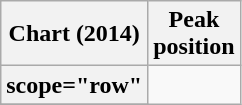<table class="wikitable sortable plainrowheaders">
<tr>
<th scope="col">Chart (2014)</th>
<th scope="col">Peak <br> position</th>
</tr>
<tr>
<th>scope="row"</th>
</tr>
<tr>
</tr>
</table>
